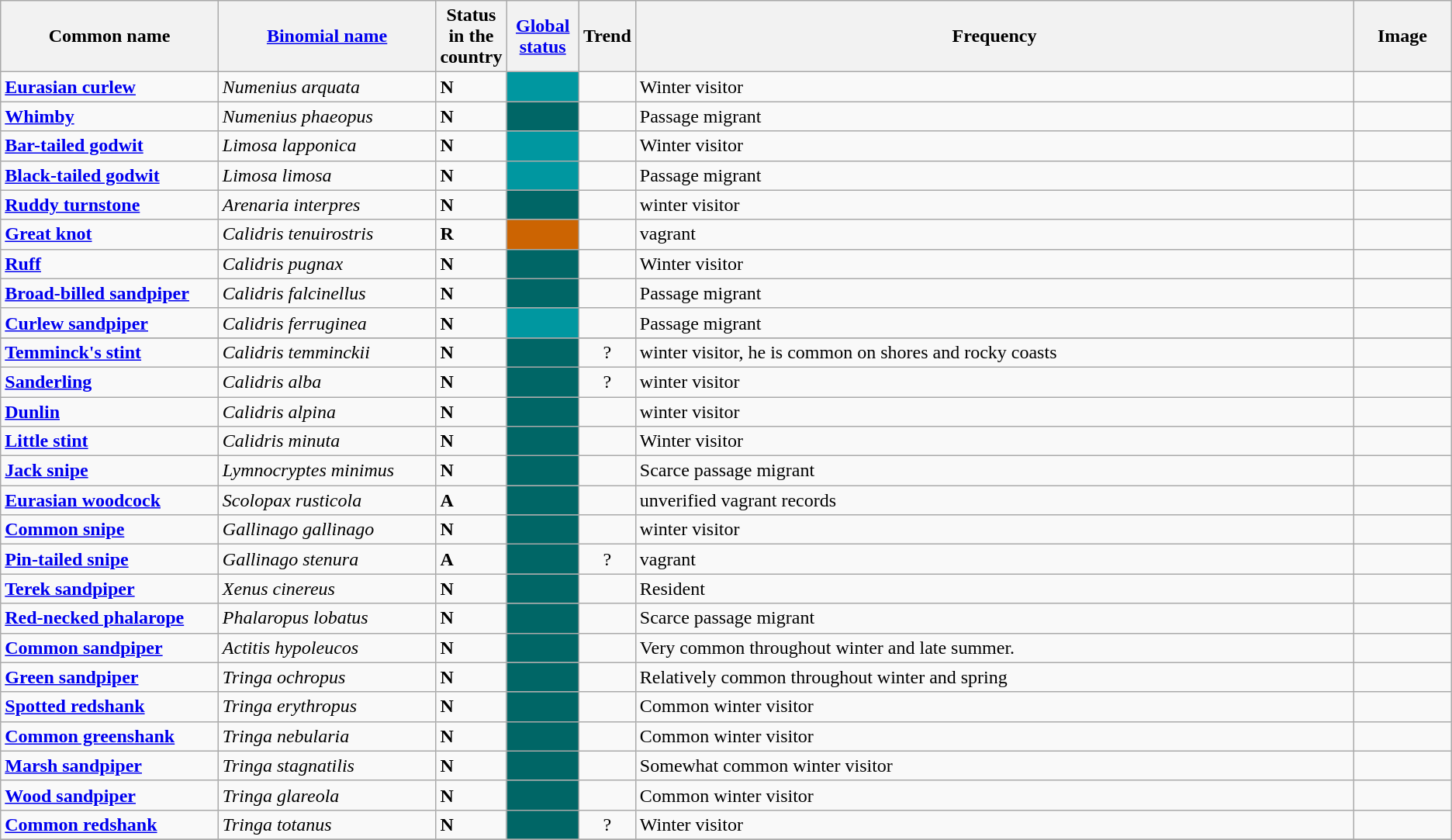<table class="wikitable sortable">
<tr>
<th width="15%">Common name</th>
<th width="15%"><a href='#'>Binomial name</a></th>
<th width="1%">Status in the country</th>
<th width="5%"><a href='#'>Global status</a></th>
<th width="1%">Trend</th>
<th class="unsortable">Frequency</th>
<th class="unsortable">Image</th>
</tr>
<tr>
<td><strong><a href='#'>Eurasian curlew</a></strong></td>
<td><em>Numenius arquata</em></td>
<td><strong>N</strong></td>
<td align=center style="background: #0097a0"></td>
<td align=center></td>
<td>Winter visitor</td>
<td></td>
</tr>
<tr>
<td><strong><a href='#'>Whimby</a></strong></td>
<td><em>Numenius phaeopus</em></td>
<td><strong>N</strong></td>
<td align=center style="background: #006666"></td>
<td align=center></td>
<td>Passage migrant</td>
<td></td>
</tr>
<tr>
<td><strong><a href='#'>Bar-tailed godwit</a></strong></td>
<td><em>Limosa lapponica</em></td>
<td><strong>N</strong></td>
<td align=center style="background: #0097a0"></td>
<td align=center></td>
<td>Winter visitor</td>
<td></td>
</tr>
<tr>
<td><strong><a href='#'>Black-tailed godwit</a></strong></td>
<td><em>Limosa limosa</em></td>
<td><strong>N</strong></td>
<td align=center style="background: #0097a0"></td>
<td align=center></td>
<td>Passage migrant</td>
<td></td>
</tr>
<tr>
<td><strong><a href='#'>Ruddy turnstone</a></strong></td>
<td><em>Arenaria interpres</em></td>
<td><strong>N</strong></td>
<td align=center style="background: #006666"></td>
<td align=center></td>
<td>winter visitor</td>
<td></td>
</tr>
<tr>
<td><strong><a href='#'>Great knot</a></strong></td>
<td><em>Calidris tenuirostris</em></td>
<td><strong>R</strong></td>
<td align=center style="background: #cc6402"></td>
<td align=center></td>
<td>vagrant</td>
<td></td>
</tr>
<tr>
<td><strong><a href='#'>Ruff</a></strong></td>
<td><em>Calidris pugnax</em></td>
<td><strong>N</strong></td>
<td align=center style="background: #006666"></td>
<td align=center></td>
<td>Winter visitor</td>
<td></td>
</tr>
<tr>
<td><strong><a href='#'>Broad-billed sandpiper</a></strong></td>
<td><em>Calidris falcinellus</em></td>
<td><strong>N</strong></td>
<td align=center style="background: #006666"></td>
<td align=center></td>
<td>Passage migrant</td>
<td></td>
</tr>
<tr>
<td><strong><a href='#'>Curlew sandpiper</a></strong></td>
<td><em>Calidris ferruginea</em></td>
<td><strong>N</strong></td>
<td align=center style="background: #0097a0"></td>
<td align=center></td>
<td>Passage migrant</td>
<td></td>
</tr>
<tr>
</tr>
<tr>
<td><strong><a href='#'>Temminck's stint</a></strong></td>
<td><em>Calidris temminckii</em></td>
<td><strong>N</strong></td>
<td align=center style="background: #006666"></td>
<td align=center>?</td>
<td>winter visitor, he is common on shores and rocky coasts</td>
<td></td>
</tr>
<tr>
<td><strong><a href='#'>Sanderling</a></strong></td>
<td><em>Calidris alba</em></td>
<td><strong>N</strong></td>
<td align=center style="background: #006666"></td>
<td align=center>?</td>
<td>winter visitor</td>
<td></td>
</tr>
<tr>
<td><strong><a href='#'>Dunlin</a></strong></td>
<td><em>Calidris alpina</em></td>
<td><strong>N</strong></td>
<td align=center style="background: #006666"></td>
<td align=center></td>
<td>winter visitor</td>
<td></td>
</tr>
<tr>
<td><strong><a href='#'>Little stint</a></strong></td>
<td><em>Calidris minuta</em></td>
<td><strong>N</strong></td>
<td align=center style="background: #006666"></td>
<td align=center></td>
<td>Winter visitor</td>
<td></td>
</tr>
<tr>
<td><strong><a href='#'>Jack snipe</a></strong></td>
<td><em>Lymnocryptes minimus</em></td>
<td><strong>N</strong></td>
<td align=center style="background: #006666"></td>
<td align=center></td>
<td>Scarce passage migrant</td>
<td></td>
</tr>
<tr>
<td><strong><a href='#'>Eurasian woodcock</a></strong></td>
<td><em>Scolopax rusticola</em></td>
<td><strong>A</strong></td>
<td align=center style="background: #006666"></td>
<td align=center></td>
<td>unverified vagrant records</td>
<td></td>
</tr>
<tr>
<td><strong><a href='#'>Common snipe</a></strong></td>
<td><em>Gallinago gallinago</em></td>
<td><strong>N</strong></td>
<td align=center style="background: #006666"></td>
<td align=center></td>
<td>winter visitor</td>
<td></td>
</tr>
<tr>
<td><strong><a href='#'>Pin-tailed snipe</a></strong></td>
<td><em>Gallinago stenura</em></td>
<td><strong>A</strong></td>
<td align=center style="background: #006666"></td>
<td align=center>?</td>
<td>vagrant</td>
<td></td>
</tr>
<tr>
<td><strong><a href='#'>Terek sandpiper</a></strong></td>
<td><em>Xenus cinereus</em></td>
<td><strong>N</strong></td>
<td align=center style="background: #006666"></td>
<td align=center></td>
<td>Resident</td>
<td></td>
</tr>
<tr>
<td><strong><a href='#'>Red-necked phalarope</a></strong></td>
<td><em>Phalaropus lobatus</em></td>
<td><strong>N</strong></td>
<td align=center style="background: #006666"></td>
<td align=center></td>
<td>Scarce passage migrant</td>
<td></td>
</tr>
<tr>
<td><strong><a href='#'>Common sandpiper</a></strong></td>
<td><em>Actitis hypoleucos</em></td>
<td><strong>N</strong></td>
<td align=center style="background: #006666"></td>
<td align=center></td>
<td>Very common throughout winter and late summer.</td>
<td></td>
</tr>
<tr>
<td><strong><a href='#'>Green sandpiper</a></strong></td>
<td><em>Tringa ochropus</em></td>
<td><strong>N</strong></td>
<td align=center style="background: #006666"></td>
<td align=center></td>
<td>Relatively common throughout winter and spring</td>
<td></td>
</tr>
<tr>
<td><strong><a href='#'>Spotted redshank</a></strong></td>
<td><em>Tringa erythropus</em></td>
<td><strong>N</strong></td>
<td align=center style="background: #006666"></td>
<td align=center></td>
<td>Common winter visitor</td>
<td></td>
</tr>
<tr>
<td><strong><a href='#'>Common greenshank</a></strong></td>
<td><em>Tringa nebularia</em></td>
<td><strong>N</strong></td>
<td align=center style="background: #006666"></td>
<td align=center></td>
<td>Common winter visitor</td>
<td></td>
</tr>
<tr>
<td><strong><a href='#'>Marsh sandpiper</a></strong></td>
<td><em>Tringa stagnatilis</em></td>
<td><strong>N</strong></td>
<td align=center style="background: #006666"></td>
<td align=center></td>
<td>Somewhat common winter visitor</td>
<td></td>
</tr>
<tr>
<td><strong><a href='#'>Wood sandpiper</a></strong></td>
<td><em>Tringa glareola</em></td>
<td><strong>N</strong></td>
<td align=center style="background: #006666"></td>
<td align=center></td>
<td>Common winter visitor</td>
<td></td>
</tr>
<tr>
<td><strong><a href='#'>Common redshank</a></strong></td>
<td><em>Tringa totanus</em></td>
<td><strong>N</strong></td>
<td align=center style="background: #006666"></td>
<td align=center>?</td>
<td>Winter visitor</td>
<td></td>
</tr>
<tr>
</tr>
</table>
